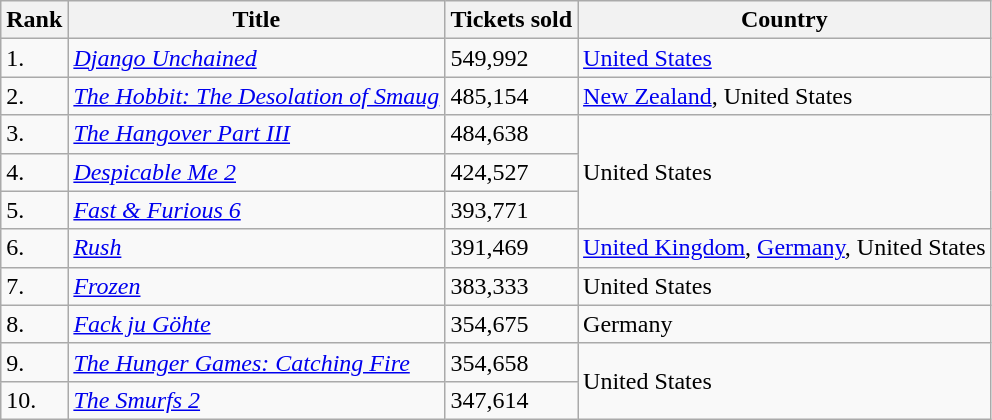<table class="wikitable sortable">
<tr>
<th>Rank</th>
<th>Title</th>
<th>Tickets sold</th>
<th>Country</th>
</tr>
<tr>
<td>1.</td>
<td><em><a href='#'>Django Unchained</a></em></td>
<td>549,992</td>
<td rowspan="1"><a href='#'>United States</a></td>
</tr>
<tr>
<td>2.</td>
<td><em><a href='#'>The Hobbit: The Desolation of Smaug</a></em></td>
<td>485,154</td>
<td rowspan="1"><a href='#'>New Zealand</a>, United States</td>
</tr>
<tr>
<td>3.</td>
<td><em><a href='#'>The Hangover Part III</a></em></td>
<td>484,638</td>
<td rowspan="3">United States</td>
</tr>
<tr>
<td>4.</td>
<td><em><a href='#'>Despicable Me 2</a></em></td>
<td>424,527</td>
</tr>
<tr>
<td>5.</td>
<td><em><a href='#'>Fast & Furious 6</a></em></td>
<td>393,771</td>
</tr>
<tr>
<td>6.</td>
<td><em><a href='#'>Rush</a></em></td>
<td>391,469</td>
<td rowspan="1"><a href='#'>United Kingdom</a>, <a href='#'>Germany</a>, United States</td>
</tr>
<tr>
<td>7.</td>
<td><em><a href='#'>Frozen</a></em></td>
<td>383,333</td>
<td rowspan="1">United States</td>
</tr>
<tr>
<td>8.</td>
<td><em><a href='#'>Fack ju Göhte</a></em></td>
<td>354,675</td>
<td rowspan="1">Germany</td>
</tr>
<tr>
<td>9.</td>
<td><em><a href='#'>The Hunger Games: Catching Fire</a></em></td>
<td>354,658</td>
<td rowspan="2">United States</td>
</tr>
<tr>
<td>10.</td>
<td><em><a href='#'>The Smurfs 2</a></em></td>
<td>347,614</td>
</tr>
</table>
